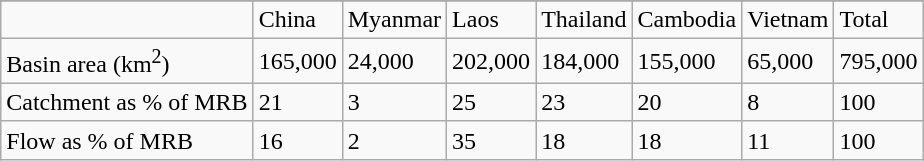<table class="wikitable">
<tr>
</tr>
<tr>
<td></td>
<td>China</td>
<td>Myanmar</td>
<td>Laos</td>
<td>Thailand</td>
<td>Cambodia</td>
<td>Vietnam</td>
<td>Total</td>
</tr>
<tr>
<td>Basin area (km<sup>2</sup>)</td>
<td>165,000</td>
<td>24,000</td>
<td>202,000</td>
<td>184,000</td>
<td>155,000</td>
<td>65,000</td>
<td>795,000</td>
</tr>
<tr>
<td>Catchment as % of MRB</td>
<td>21</td>
<td>3</td>
<td>25</td>
<td>23</td>
<td>20</td>
<td>8</td>
<td>100</td>
</tr>
<tr>
<td>Flow as % of MRB</td>
<td>16</td>
<td>2</td>
<td>35</td>
<td>18</td>
<td>18</td>
<td>11</td>
<td>100</td>
</tr>
</table>
